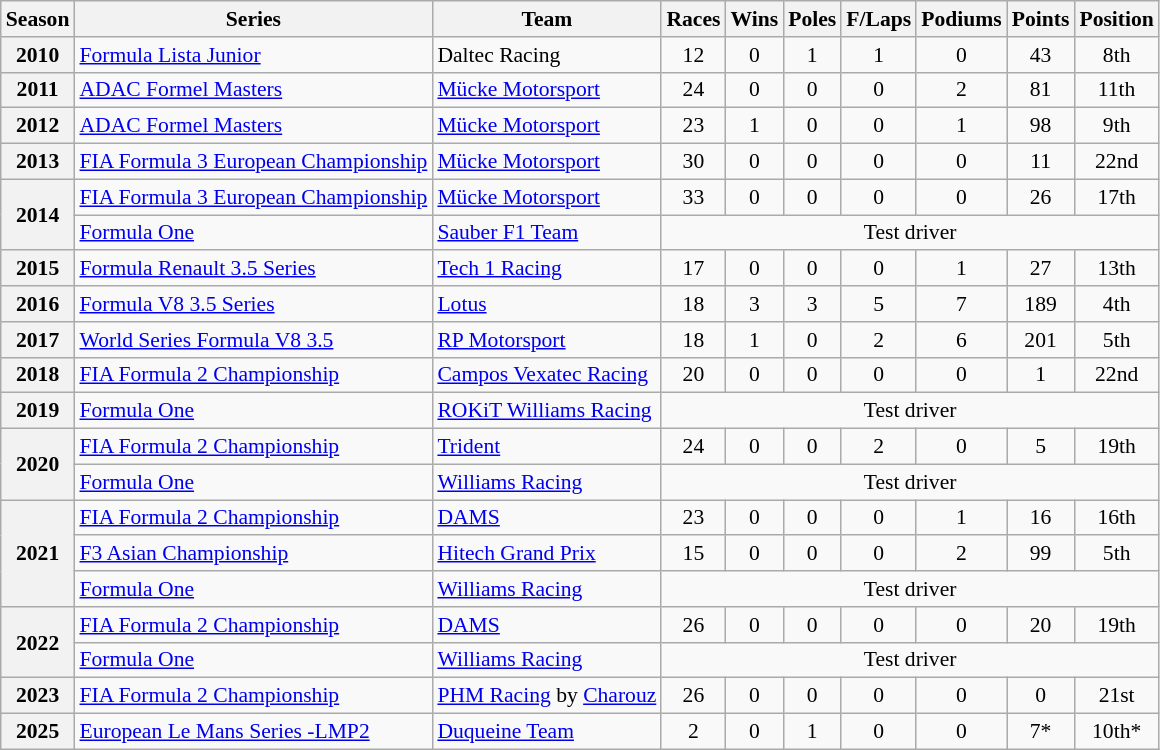<table class="wikitable" style="font-size: 90%; text-align:center">
<tr>
<th>Season</th>
<th>Series</th>
<th>Team</th>
<th>Races</th>
<th>Wins</th>
<th>Poles</th>
<th>F/Laps</th>
<th>Podiums</th>
<th>Points</th>
<th>Position</th>
</tr>
<tr>
<th>2010</th>
<td align=left><a href='#'>Formula Lista Junior</a></td>
<td align=left>Daltec Racing</td>
<td>12</td>
<td>0</td>
<td>1</td>
<td>1</td>
<td>0</td>
<td>43</td>
<td>8th</td>
</tr>
<tr>
<th>2011</th>
<td align=left><a href='#'>ADAC Formel Masters</a></td>
<td align=left><a href='#'>Mücke Motorsport</a></td>
<td>24</td>
<td>0</td>
<td>0</td>
<td>0</td>
<td>2</td>
<td>81</td>
<td>11th</td>
</tr>
<tr>
<th>2012</th>
<td align=left><a href='#'>ADAC Formel Masters</a></td>
<td align=left><a href='#'>Mücke Motorsport</a></td>
<td>23</td>
<td>1</td>
<td>0</td>
<td>0</td>
<td>1</td>
<td>98</td>
<td>9th</td>
</tr>
<tr>
<th>2013</th>
<td align=left><a href='#'>FIA Formula 3 European Championship</a></td>
<td align=left><a href='#'>Mücke Motorsport</a></td>
<td>30</td>
<td>0</td>
<td>0</td>
<td>0</td>
<td>0</td>
<td>11</td>
<td>22nd</td>
</tr>
<tr>
<th rowspan=2>2014</th>
<td align=left><a href='#'>FIA Formula 3 European Championship</a></td>
<td align=left><a href='#'>Mücke Motorsport</a></td>
<td>33</td>
<td>0</td>
<td>0</td>
<td>0</td>
<td>0</td>
<td>26</td>
<td>17th</td>
</tr>
<tr>
<td align=left><a href='#'>Formula One</a></td>
<td align=left><a href='#'>Sauber F1 Team</a></td>
<td colspan="7">Test driver</td>
</tr>
<tr>
<th>2015</th>
<td align=left><a href='#'>Formula Renault 3.5 Series</a></td>
<td align=left><a href='#'>Tech 1 Racing</a></td>
<td>17</td>
<td>0</td>
<td>0</td>
<td>0</td>
<td>1</td>
<td>27</td>
<td>13th</td>
</tr>
<tr>
<th>2016</th>
<td align=left><a href='#'>Formula V8 3.5 Series</a></td>
<td align=left><a href='#'>Lotus</a></td>
<td>18</td>
<td>3</td>
<td>3</td>
<td>5</td>
<td>7</td>
<td>189</td>
<td>4th</td>
</tr>
<tr>
<th>2017</th>
<td align=left><a href='#'>World Series Formula V8 3.5</a></td>
<td align=left><a href='#'>RP Motorsport</a></td>
<td>18</td>
<td>1</td>
<td>0</td>
<td>2</td>
<td>6</td>
<td>201</td>
<td>5th</td>
</tr>
<tr>
<th>2018</th>
<td align=left><a href='#'>FIA Formula 2 Championship</a></td>
<td align=left><a href='#'>Campos Vexatec Racing</a></td>
<td>20</td>
<td>0</td>
<td>0</td>
<td>0</td>
<td>0</td>
<td>1</td>
<td>22nd</td>
</tr>
<tr>
<th>2019</th>
<td align=left><a href='#'>Formula One</a></td>
<td align=left><a href='#'>ROKiT Williams Racing</a></td>
<td colspan="7">Test driver</td>
</tr>
<tr>
<th rowspan=2>2020</th>
<td align=left><a href='#'>FIA Formula 2 Championship</a></td>
<td align=left><a href='#'>Trident</a></td>
<td>24</td>
<td>0</td>
<td>0</td>
<td>2</td>
<td>0</td>
<td>5</td>
<td>19th</td>
</tr>
<tr>
<td align=left><a href='#'>Formula One</a></td>
<td align=left><a href='#'>Williams Racing</a></td>
<td colspan="7">Test driver</td>
</tr>
<tr>
<th rowspan=3>2021</th>
<td align=left><a href='#'>FIA Formula 2 Championship</a></td>
<td align=left><a href='#'>DAMS</a></td>
<td>23</td>
<td>0</td>
<td>0</td>
<td>0</td>
<td>1</td>
<td>16</td>
<td>16th</td>
</tr>
<tr>
<td align=left><a href='#'>F3 Asian Championship</a></td>
<td align=left><a href='#'>Hitech Grand Prix</a></td>
<td>15</td>
<td>0</td>
<td>0</td>
<td>0</td>
<td>2</td>
<td>99</td>
<td>5th</td>
</tr>
<tr>
<td align=left><a href='#'>Formula One</a></td>
<td align=left><a href='#'>Williams Racing</a></td>
<td colspan="7">Test driver</td>
</tr>
<tr>
<th rowspan=2>2022</th>
<td align=left><a href='#'>FIA Formula 2 Championship</a></td>
<td align=left><a href='#'>DAMS</a></td>
<td>26</td>
<td>0</td>
<td>0</td>
<td>0</td>
<td>0</td>
<td>20</td>
<td>19th</td>
</tr>
<tr>
<td align=left><a href='#'>Formula One</a></td>
<td align=left><a href='#'>Williams Racing</a></td>
<td colspan="7">Test driver</td>
</tr>
<tr>
<th>2023</th>
<td align=left><a href='#'>FIA Formula 2 Championship</a></td>
<td align=left><a href='#'>PHM Racing</a> by <a href='#'>Charouz</a></td>
<td>26</td>
<td>0</td>
<td>0</td>
<td>0</td>
<td>0</td>
<td>0</td>
<td>21st</td>
</tr>
<tr>
<th>2025</th>
<td align=left><a href='#'>European Le Mans Series -LMP2</a></td>
<td align=left><a href='#'>Duqueine Team</a></td>
<td>2</td>
<td>0</td>
<td>1</td>
<td>0</td>
<td>0</td>
<td>7*</td>
<td>10th*</td>
</tr>
</table>
